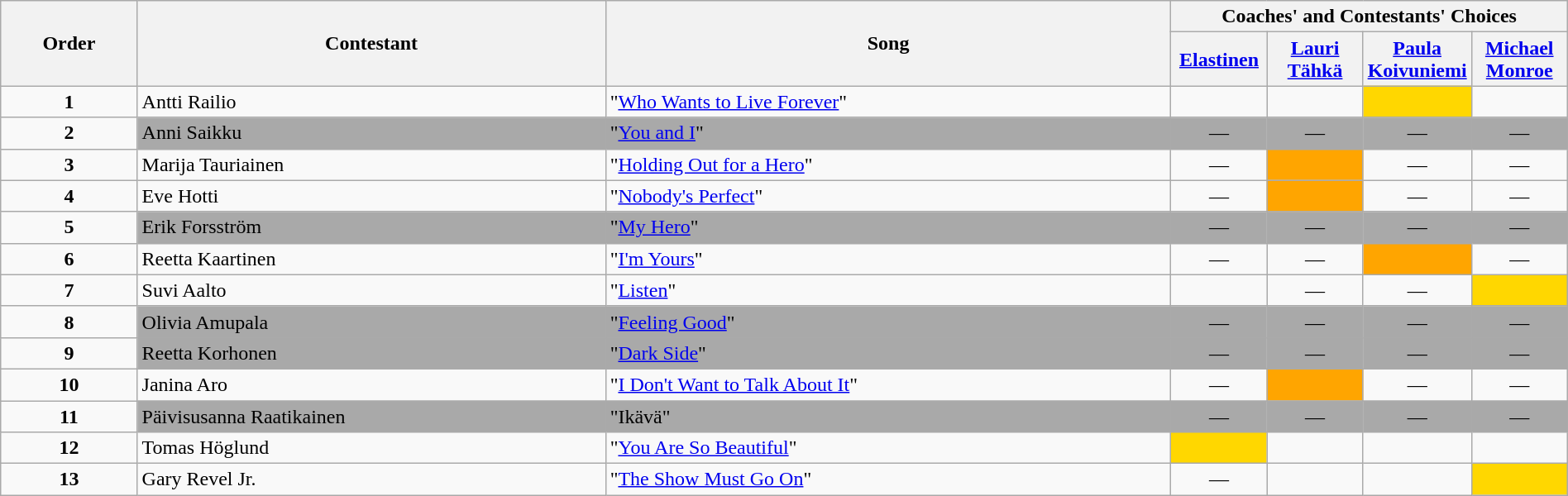<table class="wikitable" style="width:100%;">
<tr>
<th rowspan=2>Order</th>
<th rowspan=2>Contestant</th>
<th rowspan=2>Song</th>
<th colspan=4>Coaches' and Contestants' Choices</th>
</tr>
<tr>
<th width="70"><a href='#'>Elastinen</a></th>
<th width="70"><a href='#'>Lauri Tähkä</a></th>
<th width="70"><a href='#'>Paula Koivuniemi</a></th>
<th width="70"><a href='#'>Michael Monroe</a></th>
</tr>
<tr>
<td align="center"><strong>1</strong></td>
<td>Antti Railio</td>
<td>"<a href='#'>Who Wants to Live Forever</a>"</td>
<td style=";text-align:center;"></td>
<td style=";text-align:center;"></td>
<td style="background:gold;text-align:center;"></td>
<td style=";text-align:center;"></td>
</tr>
<tr>
<td align="center"><strong>2</strong></td>
<td style="background:darkgrey;text-align:left;">Anni Saikku</td>
<td style="background:darkgrey;text-align:left;">"<a href='#'>You and I</a>"</td>
<td style="background:darkgrey;text-align:center;">—</td>
<td style="background:darkgrey;text-align:center;">—</td>
<td style="background:darkgrey;text-align:center;">—</td>
<td style="background:darkgrey;text-align:center;">—</td>
</tr>
<tr>
<td align="center"><strong>3</strong></td>
<td>Marija Tauriainen</td>
<td>"<a href='#'>Holding Out for a Hero</a>"</td>
<td align="center">—</td>
<td style="background:orange;text-align:center;"></td>
<td align="center">—</td>
<td align="center">—</td>
</tr>
<tr>
<td align="center"><strong>4</strong></td>
<td>Eve Hotti</td>
<td>"<a href='#'>Nobody's Perfect</a>"</td>
<td align="center">—</td>
<td style="background:orange;text-align:center;"></td>
<td align="center">—</td>
<td align="center">—</td>
</tr>
<tr>
<td align="center"><strong>5</strong></td>
<td style="background:darkgrey;text-align:left;">Erik Forsström</td>
<td style="background:darkgrey;text-align:left;">"<a href='#'>My Hero</a>"</td>
<td style="background:darkgrey;text-align:center;">—</td>
<td style="background:darkgrey;text-align:center;">—</td>
<td style="background:darkgrey;text-align:center;">—</td>
<td style="background:darkgrey;text-align:center;">—</td>
</tr>
<tr>
<td align="center"><strong>6</strong></td>
<td>Reetta Kaartinen</td>
<td>"<a href='#'>I'm Yours</a>"</td>
<td align="center">—</td>
<td align="center">—</td>
<td style="background:orange;text-align:center;"></td>
<td align="center">—</td>
</tr>
<tr>
<td align="center"><strong>7</strong></td>
<td>Suvi Aalto</td>
<td>"<a href='#'>Listen</a>"</td>
<td style=";text-align:center;"></td>
<td align="center">—</td>
<td align="center">—</td>
<td style="background:gold;text-align:center;"></td>
</tr>
<tr>
<td align="center"><strong>8</strong></td>
<td style="background:darkgrey;text-align:left;">Olivia Amupala</td>
<td style="background:darkgrey;text-align:left;">"<a href='#'>Feeling Good</a>"</td>
<td style="background:darkgrey;text-align:center;">—</td>
<td style="background:darkgrey;text-align:center;">—</td>
<td style="background:darkgrey;text-align:center;">—</td>
<td style="background:darkgrey;text-align:center;">—</td>
</tr>
<tr>
<td align="center"><strong>9</strong></td>
<td style="background:darkgrey;text-align:left;">Reetta Korhonen</td>
<td style="background:darkgrey;text-align:left;">"<a href='#'>Dark Side</a>"</td>
<td style="background:darkgrey;text-align:center;">—</td>
<td style="background:darkgrey;text-align:center;">—</td>
<td style="background:darkgrey;text-align:center;">—</td>
<td style="background:darkgrey;text-align:center;">—</td>
</tr>
<tr>
<td align="center"><strong>10</strong></td>
<td>Janina Aro</td>
<td>"<a href='#'>I Don't Want to Talk About It</a>"</td>
<td align="center">—</td>
<td style="background:orange;text-align:center;"></td>
<td align="center">—</td>
<td align="center">—</td>
</tr>
<tr>
<td align="center"><strong>11</strong></td>
<td style="background:darkgrey;text-align:left;">Päivisusanna Raatikainen</td>
<td style="background:darkgrey;text-align:left;">"Ikävä"</td>
<td style="background:darkgrey;text-align:center;">—</td>
<td style="background:darkgrey;text-align:center;">—</td>
<td style="background:darkgrey;text-align:center;">—</td>
<td style="background:darkgrey;text-align:center;">—</td>
</tr>
<tr>
<td align="center"><strong>12</strong></td>
<td>Tomas Höglund</td>
<td>"<a href='#'>You Are So Beautiful</a>"</td>
<td style="background:gold;text-align:center;"></td>
<td style=";text-align:center;"></td>
<td style=";text-align:center;"></td>
<td style=";text-align:center;"></td>
</tr>
<tr>
<td align="center"><strong>13</strong></td>
<td>Gary Revel Jr.</td>
<td>"<a href='#'>The Show Must Go On</a>"</td>
<td align="center">—</td>
<td style=";text-align:center;"></td>
<td style=";text-align:center;"></td>
<td style="background:gold;text-align:center;"></td>
</tr>
</table>
